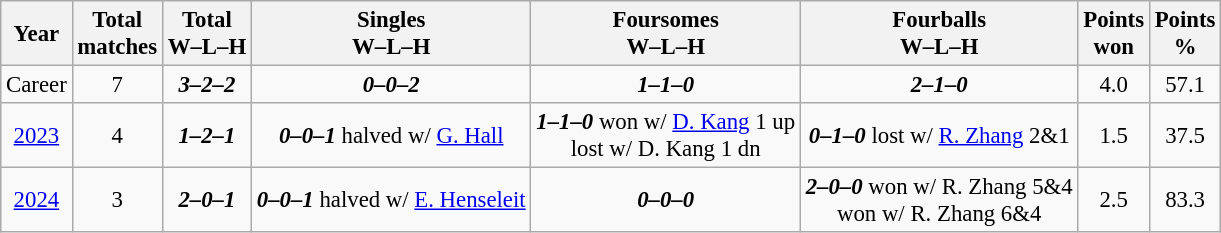<table class="wikitable"; style="text-align: center; font-size: 95%;">
<tr>
<th>Year</th>
<th>Total<br>matches</th>
<th>Total<br>W–L–H</th>
<th>Singles<br>W–L–H</th>
<th>Foursomes<br>W–L–H</th>
<th>Fourballs<br>W–L–H</th>
<th>Points<br>won</th>
<th>Points<br>%</th>
</tr>
<tr>
<td>Career</td>
<td>7</td>
<td><strong><em>3–2–2</em></strong></td>
<td><strong><em>0–0–2</em></strong></td>
<td><strong><em>1–1–0</em></strong></td>
<td><strong><em>2–1–0</em></strong></td>
<td>4.0</td>
<td>57.1</td>
</tr>
<tr>
<td><a href='#'>2023</a></td>
<td>4</td>
<td><strong><em>1–2–1</em></strong></td>
<td><strong><em>0–0–1</em></strong> halved w/ <a href='#'>G. Hall</a></td>
<td><strong><em>1–1–0</em></strong> won w/ <a href='#'>D. Kang</a> 1 up<br>lost w/ D. Kang 1 dn</td>
<td><strong><em>0–1–0</em></strong> lost w/ <a href='#'>R. Zhang</a> 2&1</td>
<td>1.5</td>
<td>37.5</td>
</tr>
<tr>
<td><a href='#'>2024</a></td>
<td>3</td>
<td><strong><em>2–0–1</em></strong></td>
<td><strong><em>0–0–1</em></strong> halved w/ <a href='#'>E. Henseleit</a></td>
<td><strong><em>0–0–0</em></strong></td>
<td><strong><em>2–0–0</em></strong> won w/ R. Zhang 5&4<br>won w/ R. Zhang 6&4</td>
<td>2.5</td>
<td>83.3</td>
</tr>
</table>
